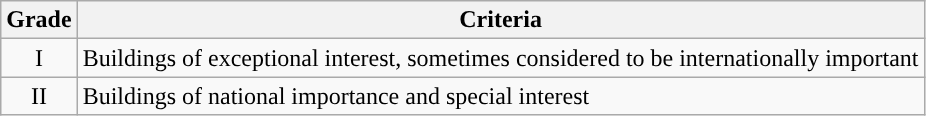<table class="wikitable">
<tr>
<th>Grade</th>
<th>Criteria</th>
</tr>
<tr>
<td align="center" >I</td>
<td>Buildings of exceptional interest, sometimes considered to be internationally important</td>
</tr>
<tr>
<td align="center" >II</td>
<td>Buildings of national importance and special interest</td>
</tr>
</table>
